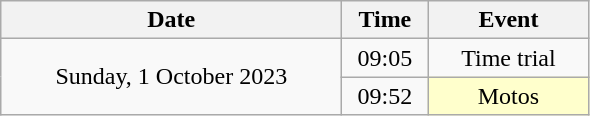<table class = "wikitable" style="text-align:center;">
<tr>
<th width=220>Date</th>
<th width=50>Time</th>
<th width=100>Event</th>
</tr>
<tr>
<td rowspan=2>Sunday, 1 October 2023</td>
<td>09:05</td>
<td>Time trial</td>
</tr>
<tr>
<td>09:52</td>
<td bgcolor=ffffcc>Motos</td>
</tr>
</table>
